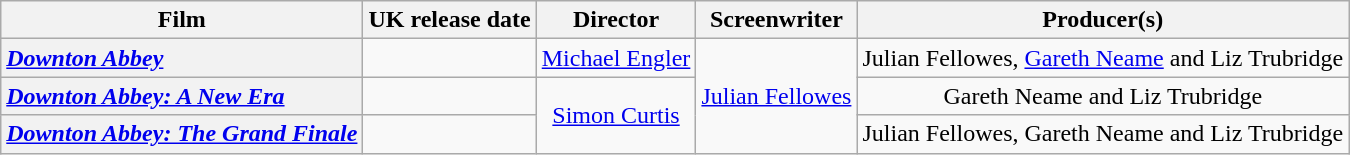<table class="wikitable plainrowheaders" style="text-align:center">
<tr>
<th>Film</th>
<th>UK release date</th>
<th>Director</th>
<th>Screenwriter</th>
<th>Producer(s)</th>
</tr>
<tr>
<th scope="row" style="text-align:left"><em><a href='#'>Downton Abbey</a></em></th>
<td style="text-align:left;"></td>
<td><a href='#'>Michael Engler</a></td>
<td rowspan="3"><a href='#'>Julian Fellowes</a></td>
<td>Julian Fellowes, <a href='#'>Gareth Neame</a> and Liz Trubridge</td>
</tr>
<tr>
<th scope="row" style="text-align:left"><em><a href='#'>Downton Abbey: A New Era</a></em></th>
<td style="text-align:left;"></td>
<td rowspan="2"><a href='#'>Simon Curtis</a></td>
<td>Gareth Neame and Liz Trubridge</td>
</tr>
<tr>
<th scope="row" style="text-align:left"><em><a href='#'>Downton Abbey: The Grand Finale</a></em></th>
<td style="text-align:left;"></td>
<td>Julian Fellowes, Gareth Neame and Liz Trubridge</td>
</tr>
</table>
